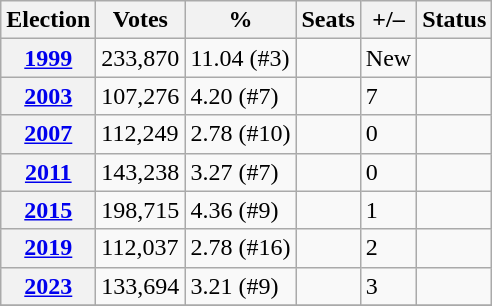<table class="wikitable" style="text-align:left;">
<tr>
<th>Election</th>
<th>Votes</th>
<th>%</th>
<th>Seats</th>
<th>+/–</th>
<th>Status</th>
</tr>
<tr>
<th><a href='#'>1999</a> </th>
<td>233,870</td>
<td>11.04	 (#3)</td>
<td></td>
<td>New</td>
<td></td>
</tr>
<tr>
<th><a href='#'>2003</a></th>
<td>107,276</td>
<td>4.20 (#7)</td>
<td></td>
<td> 7</td>
<td></td>
</tr>
<tr>
<th><a href='#'>2007</a></th>
<td>112,249</td>
<td>2.78 	 (#10)</td>
<td></td>
<td> 0</td>
<td></td>
</tr>
<tr>
<th><a href='#'>2011</a></th>
<td>143,238</td>
<td>3.27	 	 (#7)</td>
<td></td>
<td> 0</td>
<td></td>
</tr>
<tr>
<th><a href='#'>2015</a></th>
<td>198,715</td>
<td>4.36 	 (#9)</td>
<td></td>
<td> 1</td>
<td></td>
</tr>
<tr>
<th><a href='#'>2019</a></th>
<td>112,037</td>
<td>2.78 	 (#16)</td>
<td></td>
<td> 2</td>
<td></td>
</tr>
<tr>
<th><a href='#'>2023</a></th>
<td>133,694</td>
<td>3.21 (#9)</td>
<td></td>
<td> 3</td>
<td></td>
</tr>
<tr>
</tr>
</table>
